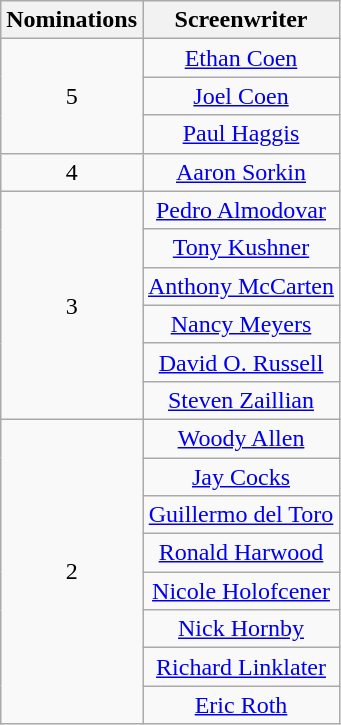<table class="wikitable" style="text-align: center">
<tr>
<th scope="col" width="55">Nominations</th>
<th scope="col" align="center">Screenwriter</th>
</tr>
<tr>
<td rowspan=3 styles="text-align:center">5</td>
<td><a href='#'>Ethan Coen</a></td>
</tr>
<tr>
<td><a href='#'>Joel Coen</a></td>
</tr>
<tr>
<td><a href='#'>Paul Haggis</a></td>
</tr>
<tr>
<td rowspan=1 style="text-align:center">4</td>
<td><a href='#'>Aaron Sorkin</a></td>
</tr>
<tr>
<td rowspan=6 style="text-align:center">3</td>
<td><a href='#'>Pedro Almodovar</a></td>
</tr>
<tr>
<td><a href='#'>Tony Kushner</a></td>
</tr>
<tr>
<td><a href='#'>Anthony McCarten</a></td>
</tr>
<tr>
<td><a href='#'>Nancy Meyers</a></td>
</tr>
<tr>
<td><a href='#'>David O. Russell</a></td>
</tr>
<tr>
<td><a href='#'>Steven Zaillian</a></td>
</tr>
<tr>
<td rowspan=8 style="text-align:center">2</td>
<td><a href='#'>Woody Allen</a></td>
</tr>
<tr>
<td><a href='#'>Jay Cocks</a></td>
</tr>
<tr>
<td><a href='#'>Guillermo del Toro</a></td>
</tr>
<tr>
<td><a href='#'>Ronald Harwood</a></td>
</tr>
<tr>
<td><a href='#'>Nicole Holofcener</a></td>
</tr>
<tr>
<td><a href='#'>Nick Hornby</a></td>
</tr>
<tr>
<td><a href='#'>Richard Linklater</a></td>
</tr>
<tr>
<td><a href='#'>Eric Roth</a></td>
</tr>
</table>
